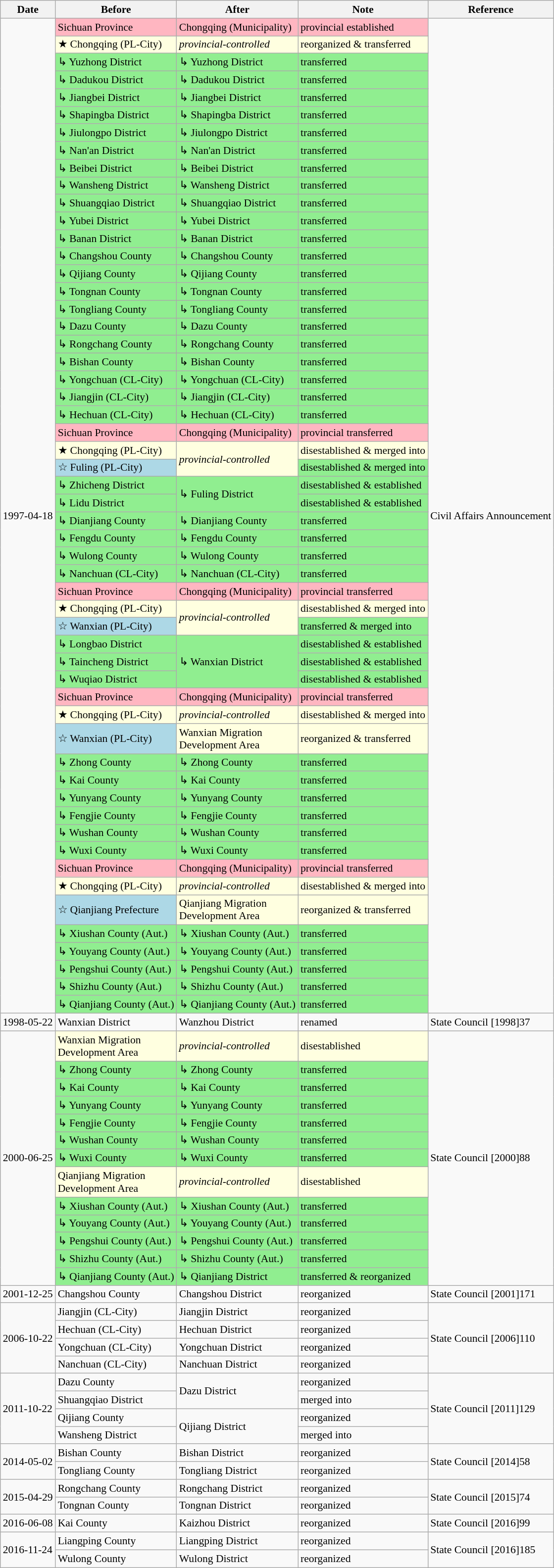<table class="wikitable" style="font-size:90%;" align="center">
<tr>
<th>Date</th>
<th>Before</th>
<th>After</th>
<th>Note</th>
<th>Reference</th>
</tr>
<tr>
<td rowspan="55">1997-04-18</td>
<td bgcolor="lightpink"> Sichuan Province</td>
<td bgcolor="lightpink">Chongqing (Municipality)</td>
<td bgcolor="lightpink">provincial established</td>
<td rowspan="55">Civil Affairs Announcement</td>
</tr>
<tr bgcolor="lightyellow">
<td>★ Chongqing (PL-City)</td>
<td><em>provincial-controlled</em></td>
<td>reorganized & transferred</td>
</tr>
<tr bgcolor="lightgreen">
<td>↳ Yuzhong District</td>
<td>↳ Yuzhong District</td>
<td>transferred</td>
</tr>
<tr bgcolor="lightgreen">
<td>↳ Dadukou District</td>
<td>↳ Dadukou District</td>
<td>transferred</td>
</tr>
<tr bgcolor="lightgreen">
<td>↳ Jiangbei District</td>
<td>↳ Jiangbei District</td>
<td>transferred</td>
</tr>
<tr bgcolor="lightgreen">
<td>↳ Shapingba District</td>
<td>↳ Shapingba District</td>
<td>transferred</td>
</tr>
<tr bgcolor="lightgreen">
<td>↳ Jiulongpo District</td>
<td>↳ Jiulongpo District</td>
<td>transferred</td>
</tr>
<tr bgcolor="lightgreen">
<td>↳ Nan'an District</td>
<td>↳ Nan'an District</td>
<td>transferred</td>
</tr>
<tr bgcolor="lightgreen">
<td>↳ Beibei District</td>
<td>↳ Beibei District</td>
<td>transferred</td>
</tr>
<tr bgcolor="lightgreen">
<td>↳ Wansheng District</td>
<td>↳ Wansheng District</td>
<td>transferred</td>
</tr>
<tr bgcolor="lightgreen">
<td>↳ Shuangqiao District</td>
<td>↳ Shuangqiao District</td>
<td>transferred</td>
</tr>
<tr bgcolor="lightgreen">
<td>↳ Yubei District</td>
<td>↳ Yubei District</td>
<td>transferred</td>
</tr>
<tr bgcolor="lightgreen">
<td>↳ Banan District</td>
<td>↳ Banan District</td>
<td>transferred</td>
</tr>
<tr bgcolor="lightgreen">
<td>↳ Changshou County</td>
<td>↳ Changshou County</td>
<td>transferred</td>
</tr>
<tr bgcolor="lightgreen">
<td>↳ Qijiang County</td>
<td>↳ Qijiang County</td>
<td>transferred</td>
</tr>
<tr bgcolor="lightgreen">
<td>↳ Tongnan County</td>
<td>↳ Tongnan County</td>
<td>transferred</td>
</tr>
<tr bgcolor="lightgreen">
<td>↳ Tongliang County</td>
<td>↳ Tongliang County</td>
<td>transferred</td>
</tr>
<tr bgcolor="lightgreen">
<td>↳ Dazu County</td>
<td>↳ Dazu County</td>
<td>transferred</td>
</tr>
<tr bgcolor="lightgreen">
<td>↳ Rongchang County</td>
<td>↳ Rongchang County</td>
<td>transferred</td>
</tr>
<tr bgcolor="lightgreen">
<td>↳ Bishan County</td>
<td>↳ Bishan County</td>
<td>transferred</td>
</tr>
<tr bgcolor="lightgreen">
<td>↳ Yongchuan (CL-City)</td>
<td>↳ Yongchuan (CL-City)</td>
<td>transferred</td>
</tr>
<tr bgcolor="lightgreen">
<td>↳ Jiangjin (CL-City)</td>
<td>↳ Jiangjin (CL-City)</td>
<td>transferred</td>
</tr>
<tr bgcolor="lightgreen">
<td>↳ Hechuan (CL-City)</td>
<td>↳ Hechuan (CL-City)</td>
<td>transferred</td>
</tr>
<tr bgcolor="lightpink">
<td> Sichuan Province</td>
<td>Chongqing (Municipality)</td>
<td>provincial transferred</td>
</tr>
<tr bgcolor="lightyellow">
<td>★ Chongqing (PL-City)</td>
<td rowspan="2"><em>provincial-controlled</em></td>
<td>disestablished & merged into</td>
</tr>
<tr bgcolor="lightgreen">
<td bgcolor="lightblue">☆ Fuling (PL-City)</td>
<td>disestablished & merged into</td>
</tr>
<tr bgcolor="lightgreen">
<td>↳ Zhicheng District</td>
<td rowspan="2">↳ Fuling District</td>
<td>disestablished & established</td>
</tr>
<tr bgcolor="lightgreen">
<td>↳ Lidu District</td>
<td>disestablished & established</td>
</tr>
<tr bgcolor="lightgreen">
<td>↳ Dianjiang County</td>
<td>↳ Dianjiang County</td>
<td>transferred</td>
</tr>
<tr bgcolor="lightgreen">
<td>↳ Fengdu County</td>
<td>↳ Fengdu County</td>
<td>transferred</td>
</tr>
<tr bgcolor="lightgreen">
<td>↳ Wulong County</td>
<td>↳ Wulong County</td>
<td>transferred</td>
</tr>
<tr bgcolor="lightgreen">
<td>↳ Nanchuan (CL-City)</td>
<td>↳ Nanchuan (CL-City)</td>
<td>transferred</td>
</tr>
<tr bgcolor="lightpink">
<td> Sichuan Province</td>
<td>Chongqing (Municipality)</td>
<td>provincial transferred</td>
</tr>
<tr bgcolor="lightyellow">
<td>★ Chongqing (PL-City)</td>
<td rowspan="2"><em>provincial-controlled</em></td>
<td>disestablished & merged into</td>
</tr>
<tr bgcolor="lightgreen">
<td bgcolor="lightblue">☆  Wanxian (PL-City)</td>
<td>transferred & merged into</td>
</tr>
<tr bgcolor="lightgreen">
<td>↳ Longbao District</td>
<td rowspan="3">↳ Wanxian District</td>
<td>disestablished & established</td>
</tr>
<tr bgcolor="lightgreen">
<td>↳ Taincheng District</td>
<td>disestablished & established</td>
</tr>
<tr bgcolor="lightgreen">
<td>↳ Wuqiao District</td>
<td>disestablished & established</td>
</tr>
<tr bgcolor="lightpink">
<td> Sichuan Province</td>
<td>Chongqing (Municipality)</td>
<td>provincial transferred</td>
</tr>
<tr bgcolor="lightyellow">
<td>★ Chongqing (PL-City)</td>
<td><em>provincial-controlled</em></td>
<td>disestablished & merged into</td>
</tr>
<tr bgcolor="lightyellow">
<td bgcolor="lightblue">☆ Wanxian (PL-City)</td>
<td>Wanxian Migration<br>Development Area</td>
<td>reorganized & transferred</td>
</tr>
<tr bgcolor="lightgreen">
<td>↳ Zhong County</td>
<td>↳ Zhong County</td>
<td>transferred</td>
</tr>
<tr bgcolor="lightgreen">
<td>↳ Kai County</td>
<td>↳ Kai County</td>
<td>transferred</td>
</tr>
<tr bgcolor="lightgreen">
<td>↳ Yunyang County</td>
<td>↳ Yunyang County</td>
<td>transferred</td>
</tr>
<tr bgcolor="lightgreen">
<td>↳ Fengjie County</td>
<td>↳ Fengjie County</td>
<td>transferred</td>
</tr>
<tr bgcolor="lightgreen">
<td>↳ Wushan County</td>
<td>↳ Wushan County</td>
<td>transferred</td>
</tr>
<tr bgcolor="lightgreen">
<td>↳ Wuxi County</td>
<td>↳ Wuxi County</td>
<td>transferred</td>
</tr>
<tr bgcolor="lightpink">
<td> Sichuan Province</td>
<td>Chongqing (Municipality)</td>
<td>provincial transferred</td>
</tr>
<tr bgcolor="lightyellow">
<td>★ Chongqing (PL-City)</td>
<td><em>provincial-controlled</em></td>
<td>disestablished & merged into</td>
</tr>
<tr bgcolor="lightyellow">
<td bgcolor="lightblue">☆ Qianjiang Prefecture</td>
<td>Qianjiang Migration<br>Development Area</td>
<td>reorganized & transferred</td>
</tr>
<tr bgcolor="lightgreen">
<td>↳ Xiushan County (Aut.)</td>
<td>↳ Xiushan County (Aut.)</td>
<td>transferred</td>
</tr>
<tr bgcolor="lightgreen">
<td>↳ Youyang County (Aut.)</td>
<td>↳ Youyang County (Aut.)</td>
<td>transferred</td>
</tr>
<tr bgcolor="lightgreen">
<td>↳ Pengshui County (Aut.)</td>
<td>↳ Pengshui County (Aut.)</td>
<td>transferred</td>
</tr>
<tr bgcolor="lightgreen">
<td>↳ Shizhu County (Aut.)</td>
<td>↳ Shizhu County (Aut.)</td>
<td>transferred</td>
</tr>
<tr bgcolor="lightgreen">
<td>↳ Qianjiang County (Aut.)</td>
<td>↳ Qianjiang County (Aut.)</td>
<td>transferred</td>
</tr>
<tr>
<td>1998-05-22</td>
<td>Wanxian District</td>
<td>Wanzhou District</td>
<td>renamed</td>
<td>State Council [1998]37</td>
</tr>
<tr>
<td rowspan="13">2000-06-25</td>
<td bgcolor="lightyellow">Wanxian Migration<br>Development Area</td>
<td bgcolor="lightyellow"><em>provincial-controlled</em></td>
<td bgcolor="lightyellow">disestablished</td>
<td rowspan="13">State Council [2000]88</td>
</tr>
<tr bgcolor="lightgreen">
<td>↳ Zhong County</td>
<td>↳ Zhong County</td>
<td>transferred</td>
</tr>
<tr bgcolor="lightgreen">
<td>↳ Kai County</td>
<td>↳ Kai County</td>
<td>transferred</td>
</tr>
<tr bgcolor="lightgreen">
<td>↳ Yunyang County</td>
<td>↳ Yunyang County</td>
<td>transferred</td>
</tr>
<tr bgcolor="lightgreen">
<td>↳ Fengjie County</td>
<td>↳ Fengjie County</td>
<td>transferred</td>
</tr>
<tr bgcolor="lightgreen">
<td>↳ Wushan County</td>
<td>↳ Wushan County</td>
<td>transferred</td>
</tr>
<tr bgcolor="lightgreen">
<td>↳ Wuxi County</td>
<td>↳ Wuxi County</td>
<td>transferred</td>
</tr>
<tr>
<td bgcolor="lightyellow">Qianjiang Migration<br>Development Area</td>
<td bgcolor="lightyellow"><em>provincial-controlled</em></td>
<td bgcolor="lightyellow">disestablished</td>
</tr>
<tr bgcolor="lightgreen">
<td>↳ Xiushan County (Aut.)</td>
<td>↳ Xiushan County (Aut.)</td>
<td>transferred</td>
</tr>
<tr bgcolor="lightgreen">
<td>↳ Youyang County (Aut.)</td>
<td>↳ Youyang County (Aut.)</td>
<td>transferred</td>
</tr>
<tr bgcolor="lightgreen">
<td>↳ Pengshui County (Aut.)</td>
<td>↳ Pengshui County (Aut.)</td>
<td>transferred</td>
</tr>
<tr bgcolor="lightgreen">
<td>↳ Shizhu County (Aut.)</td>
<td>↳ Shizhu County (Aut.)</td>
<td>transferred</td>
</tr>
<tr bgcolor="lightgreen">
<td>↳ Qianjiang County (Aut.)</td>
<td>↳ Qianjiang District</td>
<td>transferred & reorganized</td>
</tr>
<tr>
<td>2001-12-25</td>
<td>Changshou County</td>
<td>Changshou District</td>
<td>reorganized</td>
<td>State Council [2001]171</td>
</tr>
<tr>
<td rowspan="4">2006-10-22</td>
<td>Jiangjin (CL-City)</td>
<td>Jiangjin District</td>
<td>reorganized</td>
<td rowspan="4">State Council [2006]110</td>
</tr>
<tr>
<td>Hechuan (CL-City)</td>
<td>Hechuan District</td>
<td>reorganized</td>
</tr>
<tr>
<td>Yongchuan (CL-City)</td>
<td>Yongchuan District</td>
<td>reorganized</td>
</tr>
<tr>
<td>Nanchuan (CL-City)</td>
<td>Nanchuan District</td>
<td>reorganized</td>
</tr>
<tr>
<td rowspan="4">2011-10-22</td>
<td>Dazu County</td>
<td rowspan="2">Dazu District</td>
<td>reorganized</td>
<td rowspan="4">State Council [2011]129</td>
</tr>
<tr>
<td>Shuangqiao District</td>
<td>merged into</td>
</tr>
<tr>
<td>Qijiang County</td>
<td rowspan="2">Qijiang District</td>
<td>reorganized</td>
</tr>
<tr>
<td>Wansheng District</td>
<td>merged into</td>
</tr>
<tr>
<td rowspan="2">2014-05-02</td>
<td>Bishan County</td>
<td>Bishan District</td>
<td>reorganized</td>
<td rowspan="2">State Council [2014]58</td>
</tr>
<tr>
<td>Tongliang County</td>
<td>Tongliang District</td>
<td>reorganized</td>
</tr>
<tr>
<td rowspan="2">2015-04-29</td>
<td>Rongchang County</td>
<td>Rongchang District</td>
<td>reorganized</td>
<td rowspan="2">State Council [2015]74</td>
</tr>
<tr>
<td>Tongnan County</td>
<td>Tongnan District</td>
<td>reorganized</td>
</tr>
<tr>
<td>2016-06-08</td>
<td>Kai County</td>
<td>Kaizhou District</td>
<td>reorganized</td>
<td>State Council [2016]99</td>
</tr>
<tr>
<td rowspan="2">2016-11-24</td>
<td>Liangping County</td>
<td>Liangping District</td>
<td>reorganized</td>
<td rowspan="2">State Council [2016]185</td>
</tr>
<tr>
<td>Wulong County</td>
<td>Wulong District</td>
<td>reorganized</td>
</tr>
</table>
